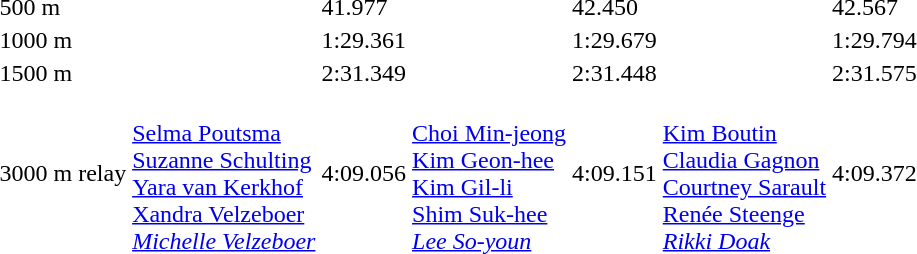<table>
<tr>
<td>500 m</td>
<td></td>
<td>41.977</td>
<td></td>
<td>42.450</td>
<td></td>
<td>42.567</td>
</tr>
<tr>
<td>1000 m</td>
<td></td>
<td>1:29.361</td>
<td></td>
<td>1:29.679</td>
<td></td>
<td>1:29.794</td>
</tr>
<tr>
<td>1500 m</td>
<td></td>
<td>2:31.349</td>
<td></td>
<td>2:31.448</td>
<td></td>
<td>2:31.575</td>
</tr>
<tr>
<td>3000 m relay</td>
<td><br><a href='#'>Selma Poutsma</a><br><a href='#'>Suzanne Schulting</a><br> <a href='#'>Yara van Kerkhof</a><br><a href='#'>Xandra Velzeboer</a><br><em><a href='#'>Michelle Velzeboer</a></em></td>
<td>4:09.056</td>
<td><br><a href='#'>Choi Min-jeong</a><br><a href='#'>Kim Geon-hee</a><br><a href='#'>Kim Gil-li</a><br><a href='#'>Shim Suk-hee</a><br><em><a href='#'>Lee So-youn</a></em></td>
<td>4:09.151</td>
<td><br><a href='#'>Kim Boutin</a><br><a href='#'>Claudia Gagnon</a><br><a href='#'>Courtney Sarault</a><br><a href='#'>Renée Steenge</a><br><em><a href='#'>Rikki Doak</a></em></td>
<td>4:09.372</td>
</tr>
</table>
